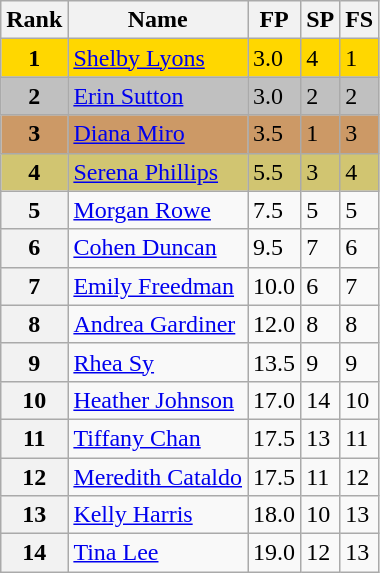<table class="wikitable sortable">
<tr>
<th>Rank</th>
<th>Name</th>
<th>FP</th>
<th>SP</th>
<th>FS</th>
</tr>
<tr bgcolor="gold">
<td align="center"><strong>1</strong></td>
<td><a href='#'>Shelby Lyons</a></td>
<td>3.0</td>
<td>4</td>
<td>1</td>
</tr>
<tr bgcolor="silver">
<td align="center"><strong>2</strong></td>
<td><a href='#'>Erin Sutton</a></td>
<td>3.0</td>
<td>2</td>
<td>2</td>
</tr>
<tr bgcolor="cc9966">
<td align="center"><strong>3</strong></td>
<td><a href='#'>Diana Miro</a></td>
<td>3.5</td>
<td>1</td>
<td>3</td>
</tr>
<tr bgcolor="#d1c571">
<td align="center"><strong>4</strong></td>
<td><a href='#'>Serena Phillips</a></td>
<td>5.5</td>
<td>3</td>
<td>4</td>
</tr>
<tr>
<th>5</th>
<td><a href='#'>Morgan Rowe</a></td>
<td>7.5</td>
<td>5</td>
<td>5</td>
</tr>
<tr>
<th>6</th>
<td><a href='#'>Cohen Duncan</a></td>
<td>9.5</td>
<td>7</td>
<td>6</td>
</tr>
<tr>
<th>7</th>
<td><a href='#'>Emily Freedman</a></td>
<td>10.0</td>
<td>6</td>
<td>7</td>
</tr>
<tr>
<th>8</th>
<td><a href='#'>Andrea Gardiner</a></td>
<td>12.0</td>
<td>8</td>
<td>8</td>
</tr>
<tr>
<th>9</th>
<td><a href='#'>Rhea Sy</a></td>
<td>13.5</td>
<td>9</td>
<td>9</td>
</tr>
<tr>
<th>10</th>
<td><a href='#'>Heather Johnson</a></td>
<td>17.0</td>
<td>14</td>
<td>10</td>
</tr>
<tr>
<th>11</th>
<td><a href='#'>Tiffany Chan</a></td>
<td>17.5</td>
<td>13</td>
<td>11</td>
</tr>
<tr>
<th>12</th>
<td><a href='#'>Meredith Cataldo</a></td>
<td>17.5</td>
<td>11</td>
<td>12</td>
</tr>
<tr>
<th>13</th>
<td><a href='#'>Kelly Harris</a></td>
<td>18.0</td>
<td>10</td>
<td>13</td>
</tr>
<tr>
<th>14</th>
<td><a href='#'>Tina Lee</a></td>
<td>19.0</td>
<td>12</td>
<td>13</td>
</tr>
</table>
